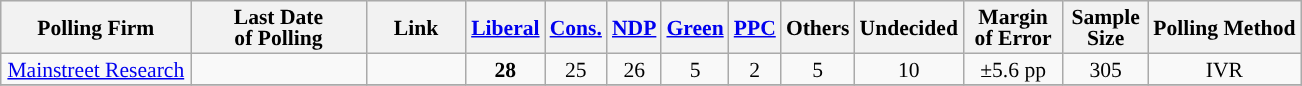<table class="wikitable sortable" style="text-align:center;font-size:90%;line-height:14px;">
<tr style="background:#e9e9e9;">
<th style="width:120px">Polling Firm</th>
<th style="width:110px">Last Date<br>of Polling</th>
<th style="width:60px" class="unsortable">Link</th>
<th style="background-color:"><a href='#'>Liberal</a></th>
<th style="background-color:"><a href='#'>Cons.</a></th>
<th style="background-color:"><a href='#'>NDP</a></th>
<th style="background-color:"><a href='#'>Green</a></th>
<th style="background-color:"><a href='#'><span>PPC</span></a></th>
<th style="background-color:">Others</th>
<th style="background-color:">Undecided</th>
<th style="width:60px;" class=unsortable>Margin<br>of Error</th>
<th style="width:50px;" class=unsortable>Sample<br>Size</th>
<th class=unsortable>Polling Method</th>
</tr>
<tr>
<td><a href='#'>Mainstreet Research</a></td>
<td></td>
<td></td>
<td><strong>28</strong></td>
<td>25</td>
<td>26</td>
<td>5</td>
<td>2</td>
<td>5</td>
<td>10</td>
<td>±5.6 pp</td>
<td>305</td>
<td>IVR</td>
</tr>
<tr>
</tr>
</table>
